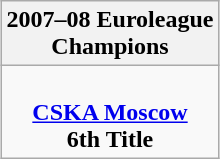<table class=wikitable style="text-align:center; margin:auto">
<tr>
<th>2007–08 Euroleague<br>Champions</th>
</tr>
<tr>
<td><br> <strong><a href='#'>CSKA Moscow</a></strong> <br> <strong>6th Title</strong></td>
</tr>
</table>
